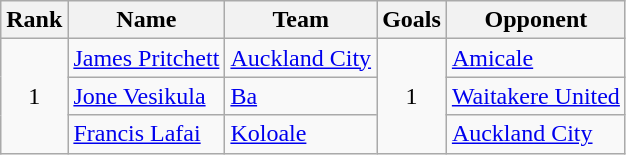<table class="wikitable" style="text-align:center">
<tr>
<th>Rank</th>
<th>Name</th>
<th>Team</th>
<th>Goals</th>
<th>Opponent</th>
</tr>
<tr>
<td rowspan="3" align=center>1</td>
<td align="left"> <a href='#'>James Pritchett</a></td>
<td align="left"> <a href='#'>Auckland City</a></td>
<td rowspan="3" align=center>1</td>
<td align="left"> <a href='#'>Amicale</a></td>
</tr>
<tr>
<td align="left"> <a href='#'>Jone Vesikula</a></td>
<td align="left"> <a href='#'>Ba</a></td>
<td align="left"> <a href='#'>Waitakere United</a></td>
</tr>
<tr>
<td align="left"> <a href='#'>Francis Lafai</a></td>
<td align="left"> <a href='#'>Koloale</a></td>
<td align="left"> <a href='#'>Auckland City</a></td>
</tr>
</table>
